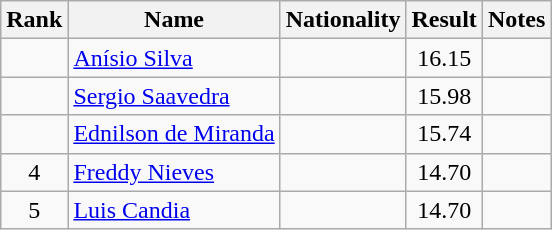<table class="wikitable sortable" style="text-align:center">
<tr>
<th>Rank</th>
<th>Name</th>
<th>Nationality</th>
<th>Result</th>
<th>Notes</th>
</tr>
<tr>
<td></td>
<td align=left><a href='#'>Anísio Silva</a></td>
<td align=left></td>
<td>16.15</td>
<td></td>
</tr>
<tr>
<td></td>
<td align=left><a href='#'>Sergio Saavedra</a></td>
<td align=left></td>
<td>15.98</td>
<td></td>
</tr>
<tr>
<td></td>
<td align=left><a href='#'>Ednilson de Miranda</a></td>
<td align=left></td>
<td>15.74</td>
<td></td>
</tr>
<tr>
<td>4</td>
<td align=left><a href='#'>Freddy Nieves</a></td>
<td align=left></td>
<td>14.70</td>
<td></td>
</tr>
<tr>
<td>5</td>
<td align=left><a href='#'>Luis Candia</a></td>
<td align=left></td>
<td>14.70</td>
<td></td>
</tr>
</table>
